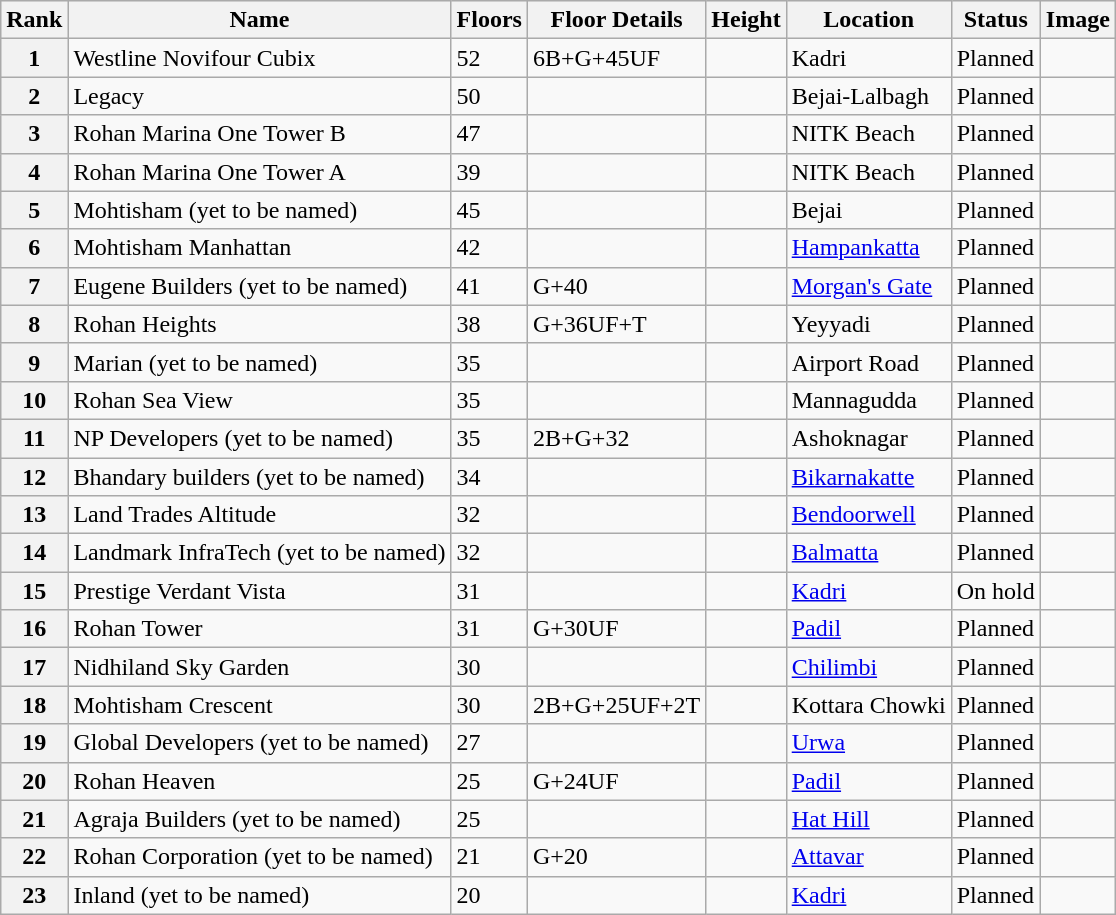<table class="wikitable sortable">
<tr style="background:#ececec;">
<th>Rank</th>
<th>Name</th>
<th>Floors</th>
<th>Floor Details</th>
<th>Height</th>
<th>Location</th>
<th>Status</th>
<th>Image</th>
</tr>
<tr>
<th>1</th>
<td>Westline Novifour Cubix</td>
<td>52</td>
<td>6B+G+45UF</td>
<td></td>
<td>Kadri</td>
<td>Planned</td>
<td></td>
</tr>
<tr>
<th>2</th>
<td>Legacy</td>
<td>50</td>
<td></td>
<td></td>
<td>Bejai-Lalbagh</td>
<td>Planned</td>
<td></td>
</tr>
<tr>
<th>3</th>
<td>Rohan Marina One Tower B</td>
<td>47</td>
<td></td>
<td></td>
<td>NITK Beach</td>
<td>Planned</td>
<td></td>
</tr>
<tr>
<th>4</th>
<td>Rohan Marina One Tower A</td>
<td>39</td>
<td></td>
<td></td>
<td>NITK Beach</td>
<td>Planned</td>
<td></td>
</tr>
<tr>
<th>5</th>
<td>Mohtisham (yet to be named)</td>
<td>45</td>
<td></td>
<td></td>
<td>Bejai</td>
<td>Planned</td>
<td></td>
</tr>
<tr>
<th>6</th>
<td>Mohtisham Manhattan</td>
<td>42</td>
<td></td>
<td></td>
<td><a href='#'>Hampankatta</a></td>
<td>Planned</td>
<td></td>
</tr>
<tr>
<th>7</th>
<td>Eugene Builders (yet to be named)</td>
<td>41</td>
<td>G+40</td>
<td></td>
<td><a href='#'>Morgan's Gate</a></td>
<td>Planned</td>
<td></td>
</tr>
<tr>
<th>8</th>
<td>Rohan Heights</td>
<td>38</td>
<td>G+36UF+T</td>
<td></td>
<td>Yeyyadi</td>
<td>Planned</td>
<td></td>
</tr>
<tr>
<th>9</th>
<td>Marian (yet to be named)</td>
<td>35</td>
<td></td>
<td></td>
<td>Airport Road</td>
<td>Planned</td>
<td></td>
</tr>
<tr>
<th>10</th>
<td>Rohan Sea View</td>
<td>35</td>
<td></td>
<td></td>
<td>Mannagudda</td>
<td>Planned</td>
<td></td>
</tr>
<tr>
<th>11</th>
<td>NP Developers (yet to be named)</td>
<td>35</td>
<td>2B+G+32</td>
<td></td>
<td>Ashoknagar</td>
<td>Planned</td>
<td></td>
</tr>
<tr>
<th>12</th>
<td>Bhandary builders (yet to be named)</td>
<td>34</td>
<td></td>
<td></td>
<td><a href='#'>Bikarnakatte</a></td>
<td>Planned</td>
<td></td>
</tr>
<tr>
<th>13</th>
<td>Land Trades Altitude</td>
<td>32</td>
<td></td>
<td></td>
<td><a href='#'>Bendoorwell</a></td>
<td>Planned</td>
<td></td>
</tr>
<tr>
<th>14</th>
<td>Landmark InfraTech (yet to be named)</td>
<td>32</td>
<td></td>
<td></td>
<td><a href='#'>Balmatta</a></td>
<td>Planned</td>
<td></td>
</tr>
<tr>
<th>15</th>
<td>Prestige Verdant Vista</td>
<td>31</td>
<td></td>
<td></td>
<td><a href='#'>Kadri</a></td>
<td>On hold</td>
<td></td>
</tr>
<tr>
<th>16</th>
<td>Rohan Tower</td>
<td>31</td>
<td>G+30UF</td>
<td></td>
<td><a href='#'>Padil</a></td>
<td>Planned</td>
<td></td>
</tr>
<tr>
<th>17</th>
<td>Nidhiland Sky Garden</td>
<td>30</td>
<td></td>
<td></td>
<td><a href='#'>Chilimbi</a></td>
<td>Planned</td>
<td></td>
</tr>
<tr>
<th>18</th>
<td>Mohtisham Crescent</td>
<td>30</td>
<td>2B+G+25UF+2T</td>
<td></td>
<td>Kottara Chowki</td>
<td>Planned</td>
<td></td>
</tr>
<tr>
<th>19</th>
<td>Global Developers (yet to be named)</td>
<td>27</td>
<td></td>
<td></td>
<td><a href='#'>Urwa</a></td>
<td>Planned</td>
<td></td>
</tr>
<tr>
<th>20</th>
<td>Rohan Heaven</td>
<td>25</td>
<td>G+24UF</td>
<td></td>
<td><a href='#'>Padil</a></td>
<td>Planned</td>
<td></td>
</tr>
<tr>
<th>21</th>
<td>Agraja Builders (yet to be named)</td>
<td>25</td>
<td></td>
<td></td>
<td><a href='#'>Hat Hill</a></td>
<td>Planned</td>
<td></td>
</tr>
<tr>
<th>22</th>
<td>Rohan Corporation (yet to be named)</td>
<td>21</td>
<td>G+20</td>
<td></td>
<td><a href='#'>Attavar</a></td>
<td>Planned</td>
<td></td>
</tr>
<tr>
<th>23</th>
<td>Inland (yet to be named)</td>
<td>20</td>
<td></td>
<td></td>
<td><a href='#'>Kadri</a></td>
<td>Planned</td>
<td></td>
</tr>
</table>
